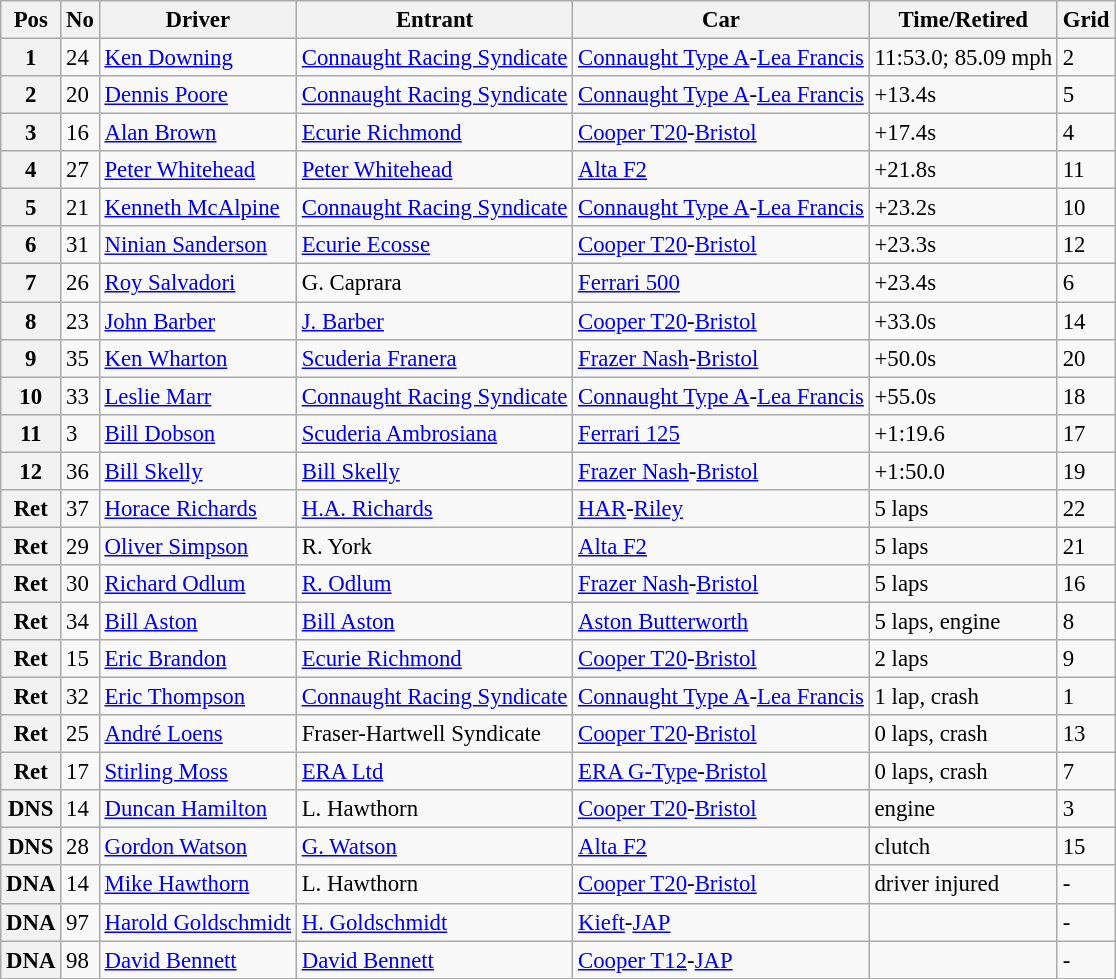<table class="wikitable sortable" style="font-size: 95%;">
<tr>
<th>Pos</th>
<th>No</th>
<th>Driver</th>
<th>Entrant</th>
<th>Car</th>
<th>Time/Retired</th>
<th>Grid</th>
</tr>
<tr>
<th>1</th>
<td>24</td>
<td> <a href='#'>Ken Downing</a></td>
<td><a href='#'>Connaught Racing Syndicate</a></td>
<td><a href='#'>Connaught Type A</a>-<a href='#'>Lea Francis</a></td>
<td>11:53.0; 85.09 mph</td>
<td>2</td>
</tr>
<tr>
<th>2</th>
<td>20</td>
<td> <a href='#'>Dennis Poore</a></td>
<td><a href='#'>Connaught Racing Syndicate</a></td>
<td><a href='#'>Connaught Type A</a>-<a href='#'>Lea Francis</a></td>
<td>+13.4s</td>
<td>5</td>
</tr>
<tr>
<th>3</th>
<td>16</td>
<td> <a href='#'>Alan Brown</a></td>
<td><a href='#'>Ecurie Richmond</a></td>
<td><a href='#'>Cooper T20</a>-<a href='#'>Bristol</a></td>
<td>+17.4s</td>
<td>4</td>
</tr>
<tr>
<th>4</th>
<td>27</td>
<td> <a href='#'>Peter Whitehead</a></td>
<td><a href='#'>Peter Whitehead</a></td>
<td><a href='#'>Alta F2</a></td>
<td>+21.8s</td>
<td>11</td>
</tr>
<tr>
<th>5</th>
<td>21</td>
<td> <a href='#'>Kenneth McAlpine</a></td>
<td><a href='#'>Connaught Racing Syndicate</a></td>
<td><a href='#'>Connaught Type A</a>-<a href='#'>Lea Francis</a></td>
<td>+23.2s</td>
<td>10</td>
</tr>
<tr>
<th>6</th>
<td>31</td>
<td> <a href='#'>Ninian Sanderson</a></td>
<td><a href='#'>Ecurie Ecosse</a></td>
<td><a href='#'>Cooper T20</a>-<a href='#'>Bristol</a></td>
<td>+23.3s</td>
<td>12</td>
</tr>
<tr>
<th>7</th>
<td>26</td>
<td> <a href='#'>Roy Salvadori</a></td>
<td>G. Caprara</td>
<td><a href='#'>Ferrari 500</a></td>
<td>+23.4s</td>
<td>6</td>
</tr>
<tr>
<th>8</th>
<td>23</td>
<td> <a href='#'>John Barber</a></td>
<td><a href='#'>J. Barber</a></td>
<td><a href='#'>Cooper T20</a>-<a href='#'>Bristol</a></td>
<td>+33.0s</td>
<td>14</td>
</tr>
<tr>
<th>9</th>
<td>35</td>
<td> <a href='#'>Ken Wharton</a></td>
<td><a href='#'>Scuderia Franera</a></td>
<td><a href='#'>Frazer Nash</a>-<a href='#'>Bristol</a></td>
<td>+50.0s</td>
<td>20</td>
</tr>
<tr>
<th>10</th>
<td>33</td>
<td> <a href='#'>Leslie Marr</a></td>
<td><a href='#'>Connaught Racing Syndicate</a></td>
<td><a href='#'>Connaught Type A</a>-<a href='#'>Lea Francis</a></td>
<td>+55.0s</td>
<td>18</td>
</tr>
<tr>
<th>11</th>
<td>3</td>
<td> <a href='#'>Bill Dobson</a></td>
<td><a href='#'>Scuderia Ambrosiana</a></td>
<td><a href='#'>Ferrari 125</a></td>
<td>+1:19.6</td>
<td>17</td>
</tr>
<tr>
<th>12</th>
<td>36</td>
<td> <a href='#'>Bill Skelly</a></td>
<td><a href='#'>Bill Skelly</a></td>
<td><a href='#'>Frazer Nash</a>-<a href='#'>Bristol</a></td>
<td>+1:50.0</td>
<td>19</td>
</tr>
<tr>
<th>Ret</th>
<td>37</td>
<td> <a href='#'>Horace Richards</a></td>
<td><a href='#'>H.A. Richards</a></td>
<td><a href='#'>HAR</a>-<a href='#'>Riley</a></td>
<td>5 laps</td>
<td>22</td>
</tr>
<tr>
<th>Ret</th>
<td>29</td>
<td> <a href='#'>Oliver Simpson</a></td>
<td>R. York</td>
<td><a href='#'>Alta F2</a></td>
<td>5 laps</td>
<td>21</td>
</tr>
<tr>
<th>Ret</th>
<td>30</td>
<td> <a href='#'>Richard Odlum</a></td>
<td><a href='#'>R. Odlum</a></td>
<td><a href='#'>Frazer Nash</a>-<a href='#'>Bristol</a></td>
<td>5 laps</td>
<td>16</td>
</tr>
<tr>
<th>Ret</th>
<td>34</td>
<td> <a href='#'>Bill Aston</a></td>
<td><a href='#'>Bill Aston</a></td>
<td><a href='#'>Aston Butterworth</a></td>
<td>5 laps, engine</td>
<td>8</td>
</tr>
<tr>
<th>Ret</th>
<td>15</td>
<td> <a href='#'>Eric Brandon</a></td>
<td><a href='#'>Ecurie Richmond</a></td>
<td><a href='#'>Cooper T20</a>-<a href='#'>Bristol</a></td>
<td>2 laps</td>
<td>9</td>
</tr>
<tr>
<th>Ret</th>
<td>32</td>
<td> <a href='#'>Eric Thompson</a></td>
<td><a href='#'>Connaught Racing Syndicate</a></td>
<td><a href='#'>Connaught Type A</a>-<a href='#'>Lea Francis</a></td>
<td>1 lap, crash</td>
<td>1</td>
</tr>
<tr>
<th>Ret</th>
<td>25</td>
<td> <a href='#'>André Loens</a></td>
<td>Fraser-Hartwell Syndicate</td>
<td><a href='#'>Cooper T20</a>-<a href='#'>Bristol</a></td>
<td>0 laps, crash</td>
<td>13</td>
</tr>
<tr>
<th>Ret</th>
<td>17</td>
<td> <a href='#'>Stirling Moss</a></td>
<td><a href='#'>ERA Ltd</a></td>
<td><a href='#'>ERA G-Type</a>-<a href='#'>Bristol</a></td>
<td>0 laps, crash</td>
<td>7</td>
</tr>
<tr>
<th>DNS</th>
<td>14</td>
<td> <a href='#'>Duncan Hamilton</a></td>
<td>L. Hawthorn</td>
<td><a href='#'>Cooper T20</a>-<a href='#'>Bristol</a></td>
<td>engine</td>
<td>3</td>
</tr>
<tr>
<th>DNS</th>
<td>28</td>
<td> <a href='#'>Gordon Watson</a></td>
<td><a href='#'>G. Watson</a></td>
<td><a href='#'>Alta F2</a></td>
<td>clutch</td>
<td>15</td>
</tr>
<tr>
<th>DNA</th>
<td>14</td>
<td> <a href='#'>Mike Hawthorn</a></td>
<td>L. Hawthorn</td>
<td><a href='#'>Cooper T20</a>-<a href='#'>Bristol</a></td>
<td>driver injured</td>
<td>-</td>
</tr>
<tr>
<th>DNA</th>
<td>97</td>
<td> <a href='#'>Harold Goldschmidt</a></td>
<td><a href='#'>H. Goldschmidt</a></td>
<td><a href='#'>Kieft</a>-<a href='#'>JAP</a></td>
<td></td>
<td>-</td>
</tr>
<tr>
<th>DNA</th>
<td>98</td>
<td> <a href='#'>David Bennett</a></td>
<td><a href='#'>David Bennett</a></td>
<td><a href='#'>Cooper T12</a>-<a href='#'>JAP</a></td>
<td></td>
<td>-</td>
</tr>
<tr>
</tr>
</table>
